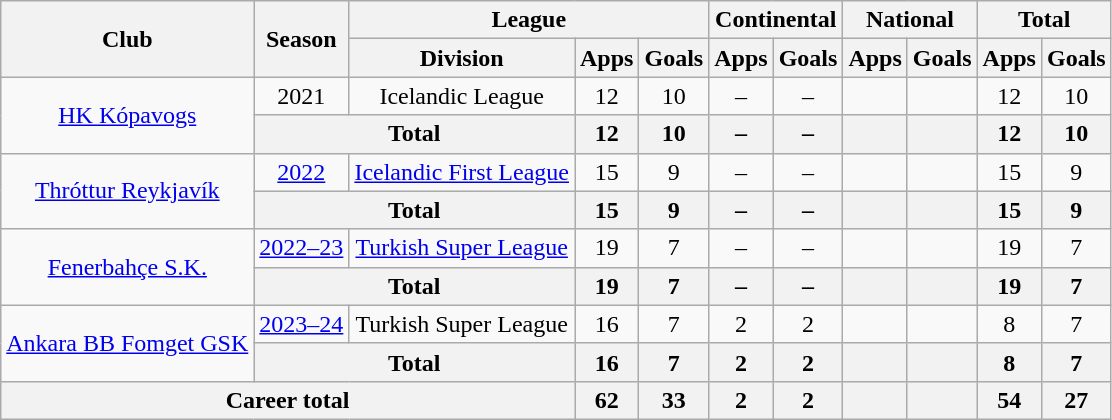<table class="wikitable" style="text-align: center;">
<tr>
<th rowspan=2>Club</th>
<th rowspan=2>Season</th>
<th colspan=3>League</th>
<th colspan=2>Continental</th>
<th colspan=2>National</th>
<th colspan=2>Total</th>
</tr>
<tr>
<th>Division</th>
<th>Apps</th>
<th>Goals</th>
<th>Apps</th>
<th>Goals</th>
<th>Apps</th>
<th>Goals</th>
<th>Apps</th>
<th>Goals</th>
</tr>
<tr>
<td rowspan=2><a href='#'>HK Kópavogs</a></td>
<td>2021</td>
<td>Icelandic League</td>
<td>12</td>
<td>10</td>
<td>–</td>
<td>–</td>
<td></td>
<td></td>
<td>12</td>
<td>10</td>
</tr>
<tr>
<th colspan=2>Total</th>
<th>12</th>
<th>10</th>
<th>–</th>
<th>–</th>
<th></th>
<th></th>
<th>12</th>
<th>10</th>
</tr>
<tr>
<td rowspan=2><a href='#'>Thróttur Reykjavík</a></td>
<td><a href='#'>2022</a></td>
<td><a href='#'>Icelandic First League</a></td>
<td>15</td>
<td>9</td>
<td>–</td>
<td>–</td>
<td></td>
<td></td>
<td>15</td>
<td>9</td>
</tr>
<tr>
<th colspan=2>Total</th>
<th>15</th>
<th>9</th>
<th>–</th>
<th>–</th>
<th></th>
<th></th>
<th>15</th>
<th>9</th>
</tr>
<tr>
<td rowspan=2><a href='#'>Fenerbahçe S.K.</a></td>
<td><a href='#'>2022–23</a></td>
<td><a href='#'>Turkish Super League</a></td>
<td>19</td>
<td>7</td>
<td>–</td>
<td>–</td>
<td></td>
<td></td>
<td>19</td>
<td>7</td>
</tr>
<tr>
<th colspan=2>Total</th>
<th>19</th>
<th>7</th>
<th>–</th>
<th>–</th>
<th></th>
<th></th>
<th>19</th>
<th>7</th>
</tr>
<tr>
<td rowspan=2><a href='#'>Ankara BB Fomget GSK</a></td>
<td><a href='#'>2023–24</a></td>
<td>Turkish Super League</td>
<td>16</td>
<td>7</td>
<td>2</td>
<td>2</td>
<td></td>
<td></td>
<td>8</td>
<td>7</td>
</tr>
<tr>
<th colspan=2>Total</th>
<th>16</th>
<th>7</th>
<th>2</th>
<th>2</th>
<th></th>
<th></th>
<th>8</th>
<th>7</th>
</tr>
<tr>
<th colspan=3>Career total</th>
<th>62</th>
<th>33</th>
<th>2</th>
<th>2</th>
<th></th>
<th></th>
<th>54</th>
<th>27</th>
</tr>
</table>
